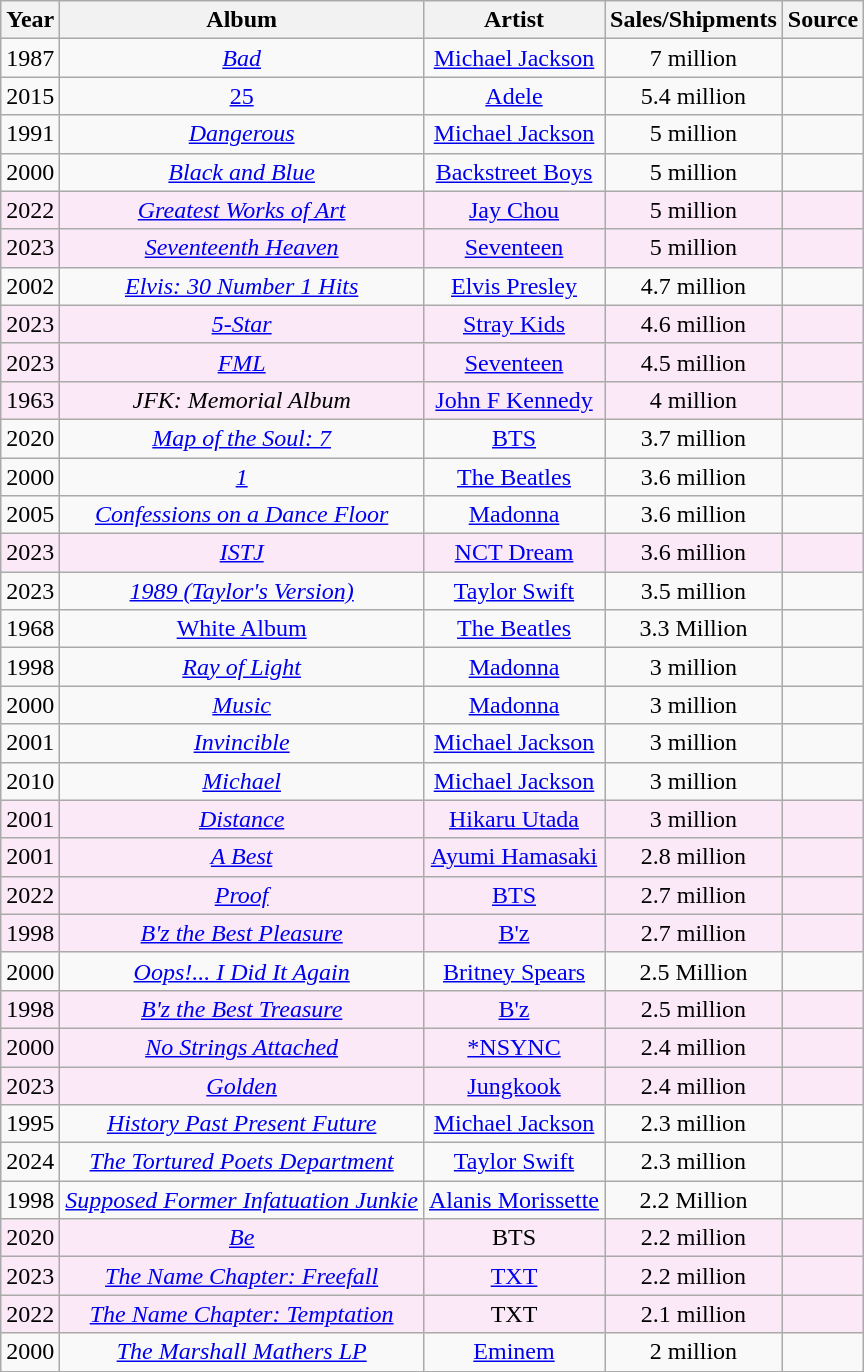<table class="wikitable sortable" style="text-align:center;">
<tr>
<th>Year</th>
<th>Album</th>
<th>Artist</th>
<th>Sales/Shipments</th>
<th>Source</th>
</tr>
<tr>
<td>1987</td>
<td><a href='#'><em>Bad</em></a></td>
<td><a href='#'>Michael Jackson</a></td>
<td>7 million</td>
<td></td>
</tr>
<tr>
<td>2015</td>
<td><a href='#'>25</a></td>
<td><a href='#'>Adele</a></td>
<td>5.4 million</td>
<td></td>
</tr>
<tr>
<td>1991</td>
<td><a href='#'><em>Dangerous</em></a></td>
<td><a href='#'>Michael Jackson</a></td>
<td>5 million</td>
<td></td>
</tr>
<tr>
<td>2000</td>
<td><a href='#'><em>Black and Blue</em></a></td>
<td><a href='#'>Backstreet Boys</a></td>
<td>5 million</td>
<td></td>
</tr>
<tr style="background:#FBE9F7">
<td>2022</td>
<td><em><a href='#'>Greatest Works of Art</a></em></td>
<td><a href='#'>Jay Chou</a></td>
<td>5 million</td>
<td></td>
</tr>
<tr style="background:#FBE9F7">
<td>2023</td>
<td><em><a href='#'>Seventeenth Heaven</a></em></td>
<td><a href='#'>Seventeen</a></td>
<td>5 million</td>
<td></td>
</tr>
<tr>
<td>2002</td>
<td><a href='#'><em>Elvis: 30 Number 1 Hits</em></a></td>
<td><a href='#'>Elvis Presley</a></td>
<td>4.7 million</td>
<td></td>
</tr>
<tr style="background:#FBE9F7">
<td>2023</td>
<td><a href='#'><em>5-Star</em></a></td>
<td><a href='#'>Stray Kids</a></td>
<td>4.6 million</td>
<td></td>
</tr>
<tr style="background:#FBE9F7">
<td>2023</td>
<td><a href='#'><em>FML</em></a></td>
<td><a href='#'>Seventeen</a></td>
<td>4.5 million</td>
<td></td>
</tr>
<tr style="background:#FBE9F7">
<td>1963</td>
<td><em>JFK: Memorial Album</em></td>
<td><a href='#'>John F Kennedy</a></td>
<td>4 million</td>
<td></td>
</tr>
<tr>
<td>2020</td>
<td><a href='#'><em>Map of the Soul: 7</em></a></td>
<td><a href='#'>BTS</a></td>
<td>3.7 million</td>
<td></td>
</tr>
<tr>
<td>2000</td>
<td><a href='#'><em>1</em></a></td>
<td><a href='#'>The Beatles</a></td>
<td>3.6 million</td>
<td></td>
</tr>
<tr>
<td>2005</td>
<td><em><a href='#'>Confessions on a Dance Floor</a></em></td>
<td><a href='#'>Madonna</a></td>
<td>3.6 million</td>
<td></td>
</tr>
<tr style="background:#FBE9F7">
<td>2023</td>
<td><a href='#'><em>ISTJ</em></a></td>
<td><a href='#'>NCT Dream</a></td>
<td>3.6 million</td>
<td></td>
</tr>
<tr>
<td>2023</td>
<td><em><a href='#'>1989 (Taylor's Version)</a></em></td>
<td><a href='#'>Taylor Swift</a></td>
<td>3.5 million</td>
<td></td>
</tr>
<tr>
<td>1968</td>
<td><a href='#'>White Album</a></td>
<td><a href='#'>The Beatles</a></td>
<td>3.3 Million</td>
<td></td>
</tr>
<tr>
<td>1998</td>
<td><em><a href='#'>Ray of Light</a></em></td>
<td><a href='#'>Madonna</a></td>
<td>3 million</td>
<td></td>
</tr>
<tr>
<td>2000</td>
<td><em><a href='#'>Music</a></em></td>
<td><a href='#'>Madonna</a></td>
<td>3 million</td>
<td></td>
</tr>
<tr>
<td>2001</td>
<td><a href='#'><em>Invincible</em></a></td>
<td><a href='#'>Michael Jackson</a></td>
<td>3 million</td>
<td></td>
</tr>
<tr>
<td>2010</td>
<td><a href='#'><em>Michael</em></a></td>
<td><a href='#'>Michael Jackson</a></td>
<td>3 million</td>
<td></td>
</tr>
<tr style="background:#FBE9F7">
<td>2001</td>
<td><a href='#'><em>Distance</em></a></td>
<td><a href='#'>Hikaru Utada</a></td>
<td>3 million</td>
<td></td>
</tr>
<tr style="background:#FBE9F7">
<td>2001</td>
<td><em><a href='#'>A Best</a></em></td>
<td><a href='#'>Ayumi Hamasaki</a></td>
<td>2.8 million</td>
<td></td>
</tr>
<tr style="background:#FBE9F7">
<td>2022</td>
<td><a href='#'><em>Proof</em></a></td>
<td><a href='#'>BTS</a></td>
<td>2.7 million</td>
<td></td>
</tr>
<tr style="background:#FBE9F7">
<td>1998</td>
<td><a href='#'><em>B'z the Best Pleasure</em></a></td>
<td><a href='#'>B'z</a></td>
<td>2.7 million</td>
<td></td>
</tr>
<tr>
<td>2000</td>
<td><a href='#'><em>Oops!... I Did It Again</em></a></td>
<td><a href='#'>Britney Spears</a></td>
<td>2.5 Million</td>
<td></td>
</tr>
<tr style="background:#FBE9F7">
<td>1998</td>
<td><a href='#'><em>B'z the Best Treasure</em></a></td>
<td><a href='#'>B'z</a></td>
<td>2.5 million</td>
<td></td>
</tr>
<tr style="background:#FBE9F7">
<td>2000</td>
<td><em><a href='#'>No Strings Attached</a></em></td>
<td><a href='#'>*NSYNC</a></td>
<td>2.4 million</td>
<td></td>
</tr>
<tr style="background:#FBE9F7">
<td>2023</td>
<td><em><a href='#'>Golden</a></em></td>
<td><a href='#'>Jungkook</a></td>
<td>2.4 million</td>
<td></td>
</tr>
<tr>
<td>1995</td>
<td><a href='#'><em>History Past Present Future</em></a></td>
<td><a href='#'>Michael Jackson</a></td>
<td>2.3 million</td>
<td></td>
</tr>
<tr>
<td>2024</td>
<td><em><a href='#'>The Tortured Poets Department</a></em></td>
<td><a href='#'>Taylor Swift</a></td>
<td>2.3 million</td>
<td></td>
</tr>
<tr>
<td>1998</td>
<td><em><a href='#'>Supposed Former Infatuation Junkie</a></em></td>
<td><a href='#'>Alanis Morissette</a></td>
<td>2.2 Million</td>
<td></td>
</tr>
<tr style="background:#FBE9F7">
<td>2020</td>
<td><em><a href='#'>Be</a></em></td>
<td>BTS</td>
<td>2.2 million</td>
<td></td>
</tr>
<tr style="background:#FBE9F7">
<td>2023</td>
<td><em><a href='#'>The Name Chapter: Freefall</a></em></td>
<td><a href='#'>TXT</a></td>
<td>2.2 million</td>
<td></td>
</tr>
<tr style="background:#FBE9F7">
<td>2022</td>
<td><em><a href='#'>The Name Chapter: Temptation</a></em></td>
<td>TXT</td>
<td>2.1 million</td>
<td></td>
</tr>
<tr>
<td>2000</td>
<td><em><a href='#'>The Marshall Mathers LP</a></em></td>
<td><a href='#'>Eminem</a></td>
<td>2 million</td>
<td></td>
</tr>
</table>
